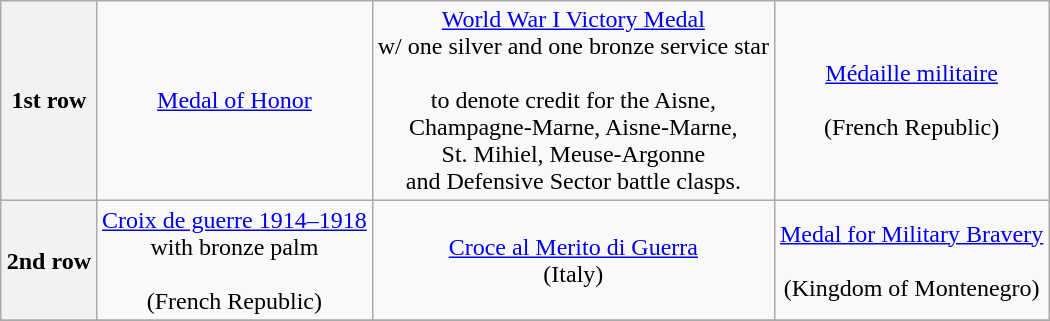<table class="wikitable" style="margin:1em auto; text-align:center;">
<tr>
<th>1st row</th>
<td colspan="3"><a href='#'>Medal of Honor</a></td>
<td colspan="3"><a href='#'>World War I Victory Medal</a> <br>w/ one silver and one bronze service star<br><br>to denote credit for the Aisne, <br>Champagne-Marne, Aisne-Marne, <br>St. Mihiel, Meuse-Argonne <br>
and Defensive Sector battle clasps.</td>
<td colspan="3"><a href='#'>Médaille militaire</a> <br><br>(French Republic)</td>
</tr>
<tr>
<th>2nd row</th>
<td colspan="3"><a href='#'>Croix de guerre 1914–1918</a> <br>with bronze palm <br><br>(French Republic)</td>
<td colspan="3"><a href='#'>Croce al Merito di Guerra</a> <br>(Italy)</td>
<td colspan="3"><a href='#'>Medal for Military Bravery</a> <br><br>(Kingdom of Montenegro)</td>
</tr>
<tr>
</tr>
</table>
